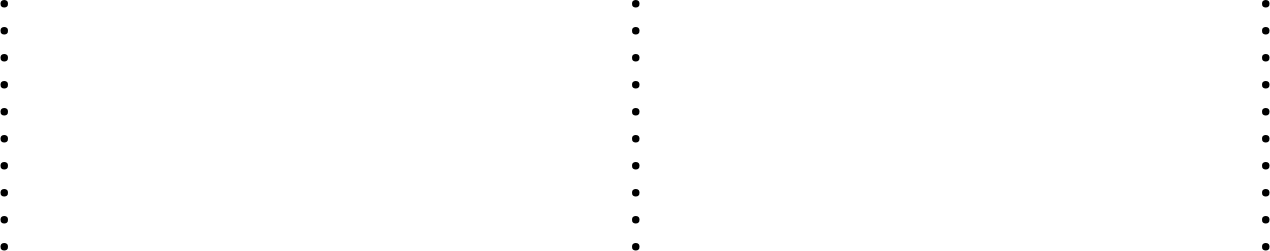<table width=100%>
<tr>
<td valign=top><br><ul><li></li><li></li><li></li><li></li><li></li><li></li><li></li><li></li><li></li><li></li></ul></td>
<td valign=top><br><ul><li></li><li></li><li></li><li></li><li></li><li></li><li></li><li></li><li></li><li></li></ul></td>
<td valign=top><br><ul><li></li><li></li><li></li><li></li><li></li><li></li><li></li><li></li><li></li><li></li></ul></td>
</tr>
</table>
